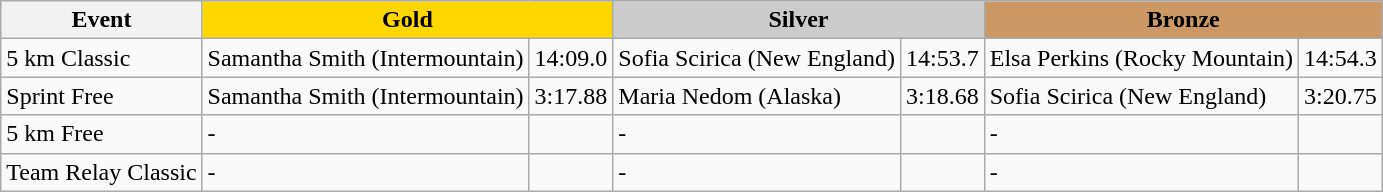<table class="wikitable" style="text-align:left;">
<tr>
<th>Event</th>
<th colspan="2" style="background:#ffd700;">Gold</th>
<th colspan="2" style="background:#cccccc;">Silver</th>
<th colspan="2" style="background:#CC9966;">Bronze</th>
</tr>
<tr>
<td>5 km Classic</td>
<td>Samantha Smith (Intermountain)</td>
<td>14:09.0</td>
<td>Sofia Scirica (New England)</td>
<td>14:53.7</td>
<td>Elsa Perkins (Rocky Mountain)</td>
<td>14:54.3</td>
</tr>
<tr>
<td>Sprint Free</td>
<td>Samantha Smith (Intermountain)</td>
<td>3:17.88</td>
<td>Maria Nedom (Alaska)</td>
<td>3:18.68</td>
<td>Sofia Scirica (New England)</td>
<td>3:20.75</td>
</tr>
<tr>
<td>5 km Free</td>
<td>-</td>
<td></td>
<td>-</td>
<td></td>
<td>-</td>
<td></td>
</tr>
<tr>
<td>Team Relay Classic</td>
<td>-</td>
<td></td>
<td>-</td>
<td></td>
<td>-</td>
<td></td>
</tr>
</table>
